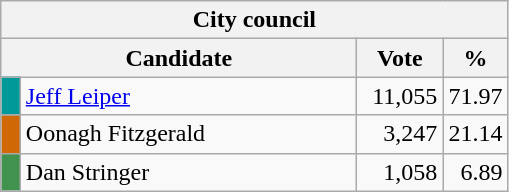<table class="wikitable">
<tr>
<th colspan="4">City council</th>
</tr>
<tr>
<th bgcolor="#DDDDFF" width="230px" colspan="2">Candidate</th>
<th bgcolor="#DDDDFF" width="50px">Vote</th>
<th bgcolor="#DDDDFF" width="30px">%</th>
</tr>
<tr>
<td style="background-color:#009999;"></td>
<td style="text-align:left;"><a href='#'>Jeff Leiper</a></td>
<td style="text-align:right;">11,055</td>
<td style="text-align:right;">71.97</td>
</tr>
<tr>
<td style="background-color:#D16806;"></td>
<td style="text-align:left;">Oonagh Fitzgerald</td>
<td style="text-align:right;">3,247</td>
<td style="text-align:right;">21.14</td>
</tr>
<tr>
<td style="background-color:#40924e;"></td>
<td style="text-align:left;">Dan Stringer</td>
<td style="text-align:right;">1,058</td>
<td style="text-align:right;">6.89</td>
</tr>
</table>
